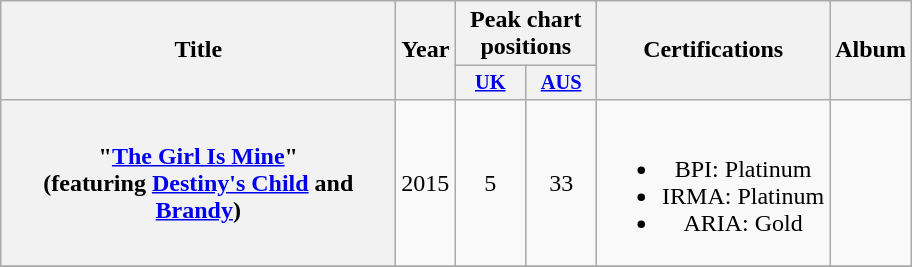<table class="wikitable plainrowheaders" style="text-align:center;">
<tr>
<th scope="col" rowspan="2" style="width:16em;">Title</th>
<th scope="col" rowspan="2" style="width:1em;">Year</th>
<th scope="col" colspan="2">Peak chart positions</th>
<th scope="col" rowspan="2">Certifications</th>
<th scope="col" rowspan="2">Album</th>
</tr>
<tr>
<th scope="col" style="width:3em;font-size:85%;"><a href='#'>UK</a><br></th>
<th scope="col" style="width:3em;font-size:85%;"><a href='#'>AUS</a><br></th>
</tr>
<tr>
<th scope="row">"<a href='#'>The Girl Is Mine</a>"<br><span>(featuring <a href='#'>Destiny's Child</a> and <a href='#'>Brandy</a>)</span></th>
<td>2015</td>
<td>5</td>
<td>33</td>
<td><br><ul><li>BPI: Platinum</li><li>IRMA: Platinum</li><li>ARIA: Gold</li></ul></td>
<td></td>
</tr>
<tr>
</tr>
</table>
